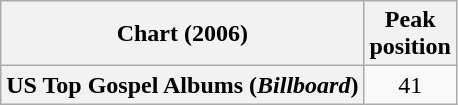<table class="wikitable sortable plainrowheaders">
<tr>
<th scope="col">Chart (2006)</th>
<th scope="col">Peak<br>position</th>
</tr>
<tr>
<th scope="row">US Top Gospel Albums (<em>Billboard</em>)</th>
<td align="center">41</td>
</tr>
</table>
